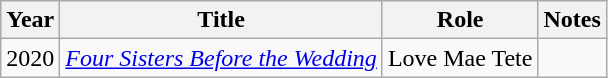<table class="wikitable sortable"  style="text-align:center;">
<tr>
<th>Year</th>
<th>Title</th>
<th>Role</th>
<th>Notes</th>
</tr>
<tr>
<td>2020</td>
<td><em><a href='#'>Four Sisters Before the Wedding</a></em></td>
<td>Love Mae Tete</td>
<td></td>
</tr>
</table>
